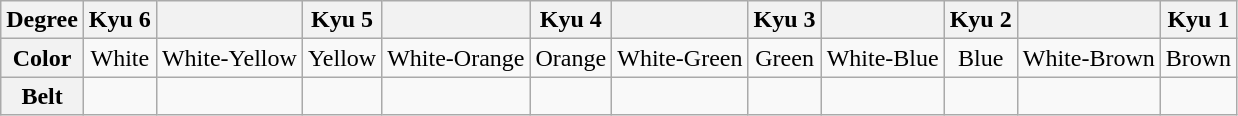<table class="wikitable" style="text-align:center;">
<tr>
<th>Degree</th>
<th>Kyu 6</th>
<th></th>
<th>Kyu 5</th>
<th></th>
<th>Kyu 4</th>
<th></th>
<th>Kyu 3</th>
<th></th>
<th>Kyu 2</th>
<th></th>
<th>Kyu 1</th>
</tr>
<tr>
<th>Color</th>
<td>White</td>
<td>White-Yellow</td>
<td>Yellow</td>
<td>White-Orange</td>
<td>Orange</td>
<td>White-Green</td>
<td>Green</td>
<td>White-Blue</td>
<td>Blue</td>
<td>White-Brown</td>
<td>Brown</td>
</tr>
<tr>
<th>Belt</th>
<td></td>
<td></td>
<td></td>
<td></td>
<td></td>
<td></td>
<td></td>
<td></td>
<td></td>
<td></td>
<td></td>
</tr>
</table>
